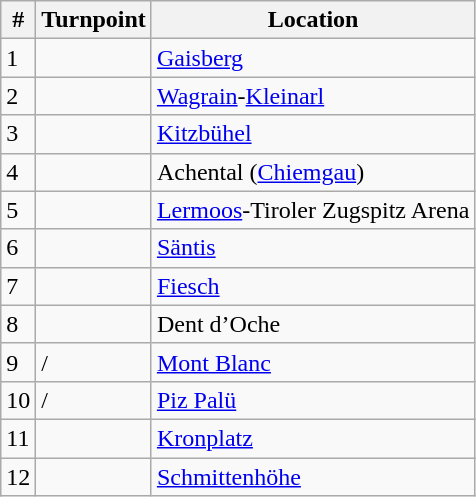<table class="wikitable">
<tr>
<th>#</th>
<th>Turnpoint</th>
<th>Location</th>
</tr>
<tr>
<td>1</td>
<td></td>
<td><a href='#'>Gaisberg</a></td>
</tr>
<tr>
<td>2</td>
<td></td>
<td><a href='#'>Wagrain</a>-<a href='#'>Kleinarl</a></td>
</tr>
<tr>
<td>3</td>
<td></td>
<td><a href='#'>Kitzbühel</a></td>
</tr>
<tr>
<td>4</td>
<td></td>
<td>Achental (<a href='#'>Chiemgau</a>)</td>
</tr>
<tr>
<td>5</td>
<td></td>
<td><a href='#'>Lermoos</a>-Tiroler Zugspitz Arena</td>
</tr>
<tr>
<td>6</td>
<td></td>
<td><a href='#'>Säntis</a></td>
</tr>
<tr>
<td>7</td>
<td></td>
<td><a href='#'>Fiesch</a></td>
</tr>
<tr>
<td>8</td>
<td></td>
<td>Dent d’Oche</td>
</tr>
<tr>
<td>9</td>
<td>/</td>
<td><a href='#'>Mont Blanc</a></td>
</tr>
<tr>
<td>10</td>
<td>/</td>
<td><a href='#'>Piz Palü</a></td>
</tr>
<tr>
<td>11</td>
<td></td>
<td><a href='#'>Kronplatz</a></td>
</tr>
<tr>
<td>12</td>
<td></td>
<td><a href='#'>Schmittenhöhe</a></td>
</tr>
</table>
